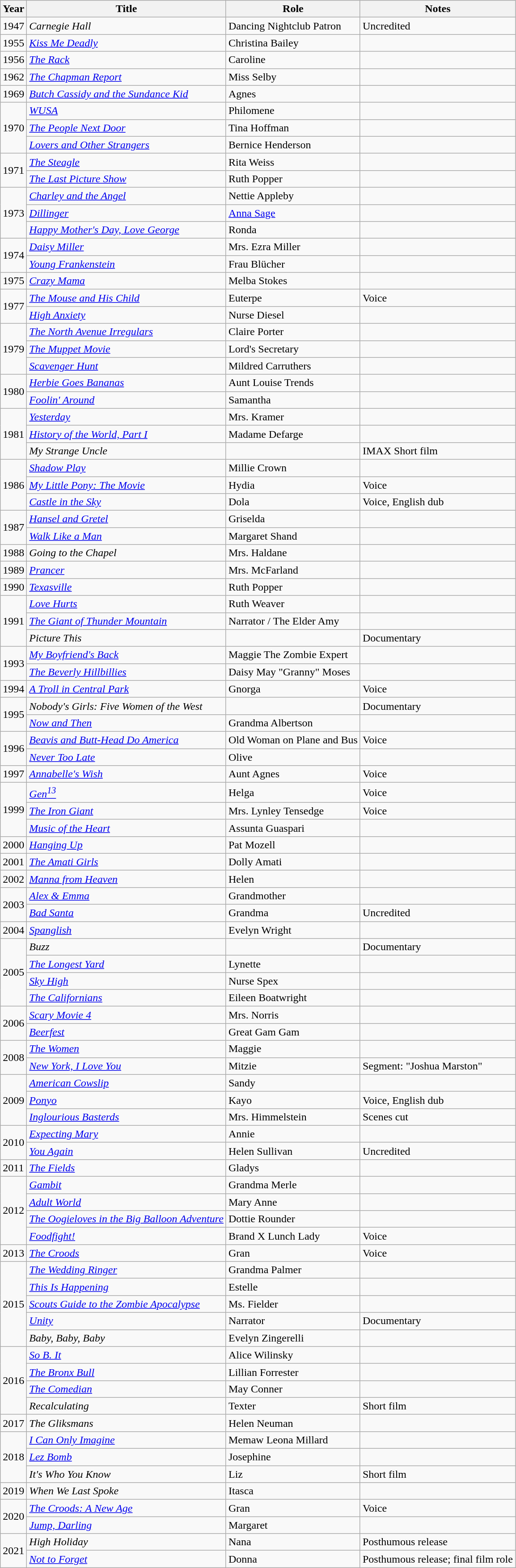<table class="wikitable sortable">
<tr>
<th>Year</th>
<th>Title</th>
<th>Role</th>
<th class="unsortable">Notes</th>
</tr>
<tr>
<td>1947</td>
<td><em>Carnegie Hall</em></td>
<td>Dancing Nightclub Patron</td>
<td>Uncredited</td>
</tr>
<tr>
<td>1955</td>
<td><em><a href='#'>Kiss Me Deadly</a></em></td>
<td>Christina Bailey</td>
<td></td>
</tr>
<tr>
<td>1956</td>
<td data-sort-value="Rack, The"><em><a href='#'>The Rack</a></em></td>
<td>Caroline</td>
<td></td>
</tr>
<tr>
<td>1962</td>
<td data-sort-value="Chapman Report, The"><em><a href='#'>The Chapman Report</a></em></td>
<td>Miss Selby</td>
<td></td>
</tr>
<tr>
<td>1969</td>
<td><em><a href='#'>Butch Cassidy and the Sundance Kid</a></em></td>
<td>Agnes</td>
<td></td>
</tr>
<tr>
<td rowspan=3>1970</td>
<td><em><a href='#'>WUSA</a></em></td>
<td>Philomene</td>
<td></td>
</tr>
<tr>
<td data-sort-value="People Next Door, The"><em><a href='#'>The People Next Door</a></em></td>
<td>Tina Hoffman</td>
<td></td>
</tr>
<tr>
<td><em><a href='#'>Lovers and Other Strangers</a></em></td>
<td>Bernice Henderson</td>
<td></td>
</tr>
<tr>
<td rowspan=2>1971</td>
<td data-sort-value="Steagle, The"><em><a href='#'>The Steagle</a></em></td>
<td>Rita Weiss</td>
<td></td>
</tr>
<tr>
<td data-sort-value="Last Picture Show, The"><em><a href='#'>The Last Picture Show</a></em></td>
<td>Ruth Popper</td>
<td></td>
</tr>
<tr>
<td rowspan=3>1973</td>
<td><em><a href='#'>Charley and the Angel</a></em></td>
<td>Nettie Appleby</td>
<td></td>
</tr>
<tr>
<td><em><a href='#'>Dillinger</a></em></td>
<td><a href='#'>Anna Sage</a></td>
<td></td>
</tr>
<tr>
<td><em><a href='#'>Happy Mother's Day, Love George</a></em></td>
<td>Ronda</td>
<td></td>
</tr>
<tr>
<td rowspan=2>1974</td>
<td><em><a href='#'>Daisy Miller</a></em></td>
<td>Mrs. Ezra Miller</td>
<td></td>
</tr>
<tr>
<td><em><a href='#'>Young Frankenstein</a></em></td>
<td>Frau Blücher</td>
<td></td>
</tr>
<tr>
<td>1975</td>
<td><em><a href='#'>Crazy Mama</a></em></td>
<td>Melba Stokes</td>
<td></td>
</tr>
<tr>
<td rowspan=2>1977</td>
<td data-sort-value="Mouse and His Child, The"><em><a href='#'>The Mouse and His Child</a></em></td>
<td>Euterpe</td>
<td>Voice</td>
</tr>
<tr>
<td><em><a href='#'>High Anxiety</a></em></td>
<td>Nurse Diesel</td>
<td></td>
</tr>
<tr>
<td rowspan=3>1979</td>
<td data-sort-value="North Avenue Irregulars, The"><em><a href='#'>The North Avenue Irregulars</a></em></td>
<td>Claire Porter</td>
<td></td>
</tr>
<tr>
<td data-sort-value="Muppet Movie, The"><em><a href='#'>The Muppet Movie</a></em></td>
<td>Lord's Secretary</td>
<td></td>
</tr>
<tr>
<td><em><a href='#'>Scavenger Hunt</a></em></td>
<td>Mildred Carruthers</td>
<td></td>
</tr>
<tr>
<td rowspan=2>1980</td>
<td><em><a href='#'>Herbie Goes Bananas</a></em></td>
<td>Aunt Louise Trends</td>
<td></td>
</tr>
<tr>
<td><em><a href='#'>Foolin' Around</a></em></td>
<td>Samantha</td>
<td></td>
</tr>
<tr>
<td rowspan=3>1981</td>
<td><em><a href='#'>Yesterday</a></em></td>
<td>Mrs. Kramer</td>
<td></td>
</tr>
<tr>
<td><em><a href='#'>History of the World, Part I</a></em></td>
<td>Madame Defarge</td>
<td></td>
</tr>
<tr>
<td><em>My Strange Uncle</em></td>
<td></td>
<td>IMAX Short film</td>
</tr>
<tr>
<td rowspan=3>1986</td>
<td><em><a href='#'>Shadow Play</a></em></td>
<td>Millie Crown</td>
<td></td>
</tr>
<tr>
<td><em><a href='#'>My Little Pony: The Movie</a></em></td>
<td>Hydia</td>
<td>Voice</td>
</tr>
<tr>
<td><em><a href='#'>Castle in the Sky</a></em></td>
<td>Dola</td>
<td>Voice, English dub</td>
</tr>
<tr>
<td rowspan=2>1987</td>
<td><em><a href='#'>Hansel and Gretel</a></em></td>
<td>Griselda</td>
<td></td>
</tr>
<tr>
<td><em><a href='#'>Walk Like a Man</a></em></td>
<td>Margaret Shand</td>
<td></td>
</tr>
<tr>
<td>1988</td>
<td><em>Going to the Chapel</em></td>
<td>Mrs. Haldane</td>
<td></td>
</tr>
<tr>
<td>1989</td>
<td><em><a href='#'>Prancer</a></em></td>
<td>Mrs. McFarland</td>
<td></td>
</tr>
<tr>
<td>1990</td>
<td><em><a href='#'>Texasville</a></em></td>
<td>Ruth Popper</td>
<td></td>
</tr>
<tr>
<td rowspan=3>1991</td>
<td><em><a href='#'>Love Hurts</a></em></td>
<td>Ruth Weaver</td>
<td></td>
</tr>
<tr>
<td data-sort-value="Giant of Thunder Mountain, The"><em><a href='#'>The Giant of Thunder Mountain</a></em></td>
<td>Narrator / The Elder Amy</td>
<td></td>
</tr>
<tr>
<td><em>Picture This</em></td>
<td></td>
<td>Documentary</td>
</tr>
<tr>
<td rowspan=2>1993</td>
<td><em><a href='#'>My Boyfriend's Back</a></em></td>
<td>Maggie The Zombie Expert</td>
<td></td>
</tr>
<tr>
<td data-sort-value="Beverly Hillbillies, The"><em><a href='#'>The Beverly Hillbillies</a></em></td>
<td>Daisy May "Granny" Moses</td>
<td></td>
</tr>
<tr>
<td>1994</td>
<td data-sort-value="Troll in Central Park, A"><em><a href='#'>A Troll in Central Park</a></em></td>
<td>Gnorga</td>
<td>Voice</td>
</tr>
<tr>
<td rowspan=2>1995</td>
<td><em>Nobody's Girls: Five Women of the West</em></td>
<td></td>
<td>Documentary</td>
</tr>
<tr>
<td><em><a href='#'>Now and Then</a></em></td>
<td>Grandma Albertson</td>
<td></td>
</tr>
<tr>
<td rowspan=2>1996</td>
<td><em><a href='#'>Beavis and Butt-Head Do America</a></em></td>
<td>Old Woman on Plane and Bus</td>
<td>Voice</td>
</tr>
<tr>
<td><em><a href='#'>Never Too Late</a></em></td>
<td>Olive</td>
<td></td>
</tr>
<tr>
<td>1997</td>
<td><em><a href='#'>Annabelle's Wish</a></em></td>
<td>Aunt Agnes</td>
<td>Voice</td>
</tr>
<tr>
<td rowspan=3>1999</td>
<td><em><a href='#'>Gen<sup>13</sup></a></em></td>
<td>Helga</td>
<td>Voice</td>
</tr>
<tr>
<td data-sort-value="Iron Giant, The"><em><a href='#'>The Iron Giant</a></em></td>
<td>Mrs. Lynley Tensedge</td>
<td>Voice</td>
</tr>
<tr>
<td><em><a href='#'>Music of the Heart</a></em></td>
<td>Assunta Guaspari</td>
<td></td>
</tr>
<tr>
<td>2000</td>
<td><em><a href='#'>Hanging Up</a></em></td>
<td>Pat Mozell</td>
<td></td>
</tr>
<tr>
<td>2001</td>
<td data-sort-value="Amati Girls, The"><em><a href='#'>The Amati Girls</a></em></td>
<td>Dolly Amati</td>
<td></td>
</tr>
<tr>
<td>2002</td>
<td><em><a href='#'>Manna from Heaven</a></em></td>
<td>Helen</td>
<td></td>
</tr>
<tr>
<td rowspan=2>2003</td>
<td><em><a href='#'>Alex & Emma</a></em></td>
<td>Grandmother</td>
<td></td>
</tr>
<tr>
<td><em><a href='#'>Bad Santa</a></em></td>
<td>Grandma</td>
<td>Uncredited</td>
</tr>
<tr>
<td>2004</td>
<td><em><a href='#'>Spanglish</a></em></td>
<td>Evelyn Wright</td>
<td></td>
</tr>
<tr>
<td rowspan=4>2005</td>
<td><em>Buzz</em></td>
<td></td>
<td>Documentary</td>
</tr>
<tr>
<td data-sort-value="Longest Yard, The"><em><a href='#'>The Longest Yard</a></em></td>
<td>Lynette</td>
<td></td>
</tr>
<tr>
<td><em><a href='#'>Sky High</a></em></td>
<td>Nurse Spex</td>
<td></td>
</tr>
<tr>
<td data-sort-value="Californians, The"><em><a href='#'>The Californians</a></em></td>
<td>Eileen Boatwright</td>
<td></td>
</tr>
<tr>
<td rowspan=2>2006</td>
<td><em><a href='#'>Scary Movie 4</a></em></td>
<td>Mrs. Norris</td>
<td></td>
</tr>
<tr>
<td><em><a href='#'>Beerfest</a></em></td>
<td>Great Gam Gam</td>
<td></td>
</tr>
<tr>
<td rowspan=2>2008</td>
<td data-sort-value="Women, The"><em><a href='#'>The Women</a></em></td>
<td>Maggie</td>
<td></td>
</tr>
<tr>
<td><em><a href='#'>New York, I Love You</a></em></td>
<td>Mitzie</td>
<td>Segment: "Joshua Marston"</td>
</tr>
<tr>
<td rowspan=3>2009</td>
<td><em><a href='#'>American Cowslip</a></em></td>
<td>Sandy</td>
<td></td>
</tr>
<tr>
<td><em><a href='#'>Ponyo</a></em></td>
<td>Kayo</td>
<td>Voice, English dub</td>
</tr>
<tr>
<td><em><a href='#'>Inglourious Basterds</a></em></td>
<td>Mrs. Himmelstein</td>
<td>Scenes cut</td>
</tr>
<tr>
<td rowspan=2>2010</td>
<td><em><a href='#'>Expecting Mary</a></em></td>
<td>Annie</td>
<td></td>
</tr>
<tr>
<td><em><a href='#'>You Again</a></em></td>
<td>Helen Sullivan</td>
<td>Uncredited</td>
</tr>
<tr>
<td>2011</td>
<td data-sort-value="Fields, The"><em><a href='#'>The Fields</a></em></td>
<td>Gladys</td>
<td></td>
</tr>
<tr>
<td rowspan=4>2012</td>
<td><em><a href='#'>Gambit</a></em></td>
<td>Grandma Merle</td>
<td></td>
</tr>
<tr>
<td><em><a href='#'>Adult World</a></em></td>
<td>Mary Anne</td>
<td></td>
</tr>
<tr>
<td data-sort-value="Oogieloves in the Big Balloon Adventure, The"><em><a href='#'>The Oogieloves in the Big Balloon Adventure</a></em></td>
<td>Dottie Rounder</td>
<td></td>
</tr>
<tr>
<td><em><a href='#'>Foodfight!</a></em></td>
<td>Brand X Lunch Lady</td>
<td>Voice</td>
</tr>
<tr>
<td>2013</td>
<td data-sort-value="Croods, The"><em><a href='#'>The Croods</a></em></td>
<td>Gran</td>
<td>Voice</td>
</tr>
<tr>
<td rowspan=5>2015</td>
<td data-sort-value="Wedding Ringer, The"><em><a href='#'>The Wedding Ringer</a></em></td>
<td>Grandma Palmer</td>
<td></td>
</tr>
<tr>
<td><em><a href='#'>This Is Happening</a></em></td>
<td>Estelle</td>
<td></td>
</tr>
<tr>
<td><em><a href='#'>Scouts Guide to the Zombie Apocalypse</a></em></td>
<td>Ms. Fielder</td>
<td></td>
</tr>
<tr>
<td><em><a href='#'>Unity</a></em></td>
<td>Narrator</td>
<td>Documentary</td>
</tr>
<tr>
<td><em>Baby, Baby, Baby</em></td>
<td>Evelyn Zingerelli</td>
<td></td>
</tr>
<tr>
<td rowspan=4>2016</td>
<td><em><a href='#'>So B. It</a></em></td>
<td>Alice Wilinsky</td>
<td></td>
</tr>
<tr>
<td data-sort-value="Bronx Bull, The"><em><a href='#'>The Bronx Bull</a></em></td>
<td>Lillian Forrester</td>
<td></td>
</tr>
<tr>
<td data-sort-value="Comedian, The"><em><a href='#'>The Comedian</a></em></td>
<td>May Conner</td>
<td></td>
</tr>
<tr>
<td><em>Recalculating</em></td>
<td>Texter</td>
<td>Short film</td>
</tr>
<tr>
<td>2017</td>
<td data-sort-value="Gilksmans, The"><em>The Gliksmans</em></td>
<td>Helen Neuman</td>
<td></td>
</tr>
<tr>
<td rowspan=3>2018</td>
<td><em><a href='#'>I Can Only Imagine</a></em></td>
<td>Memaw Leona Millard</td>
<td></td>
</tr>
<tr>
<td><em><a href='#'>Lez Bomb</a></em></td>
<td>Josephine</td>
<td></td>
</tr>
<tr>
<td><em>It's Who You Know</em></td>
<td>Liz</td>
<td>Short film</td>
</tr>
<tr>
<td>2019</td>
<td><em>When We Last Spoke</em></td>
<td>Itasca</td>
<td></td>
</tr>
<tr>
<td rowspan=2>2020</td>
<td data-sort-value="Croods: A New Age, The"><em><a href='#'>The Croods: A New Age</a></em></td>
<td>Gran</td>
<td>Voice</td>
</tr>
<tr>
<td><em><a href='#'>Jump, Darling</a></em></td>
<td>Margaret</td>
<td></td>
</tr>
<tr>
<td rowspan=2>2021</td>
<td><em>High Holiday</em></td>
<td>Nana</td>
<td>Posthumous release</td>
</tr>
<tr>
<td><em><a href='#'>Not to Forget</a></em></td>
<td>Donna</td>
<td>Posthumous release; final film role</td>
</tr>
</table>
